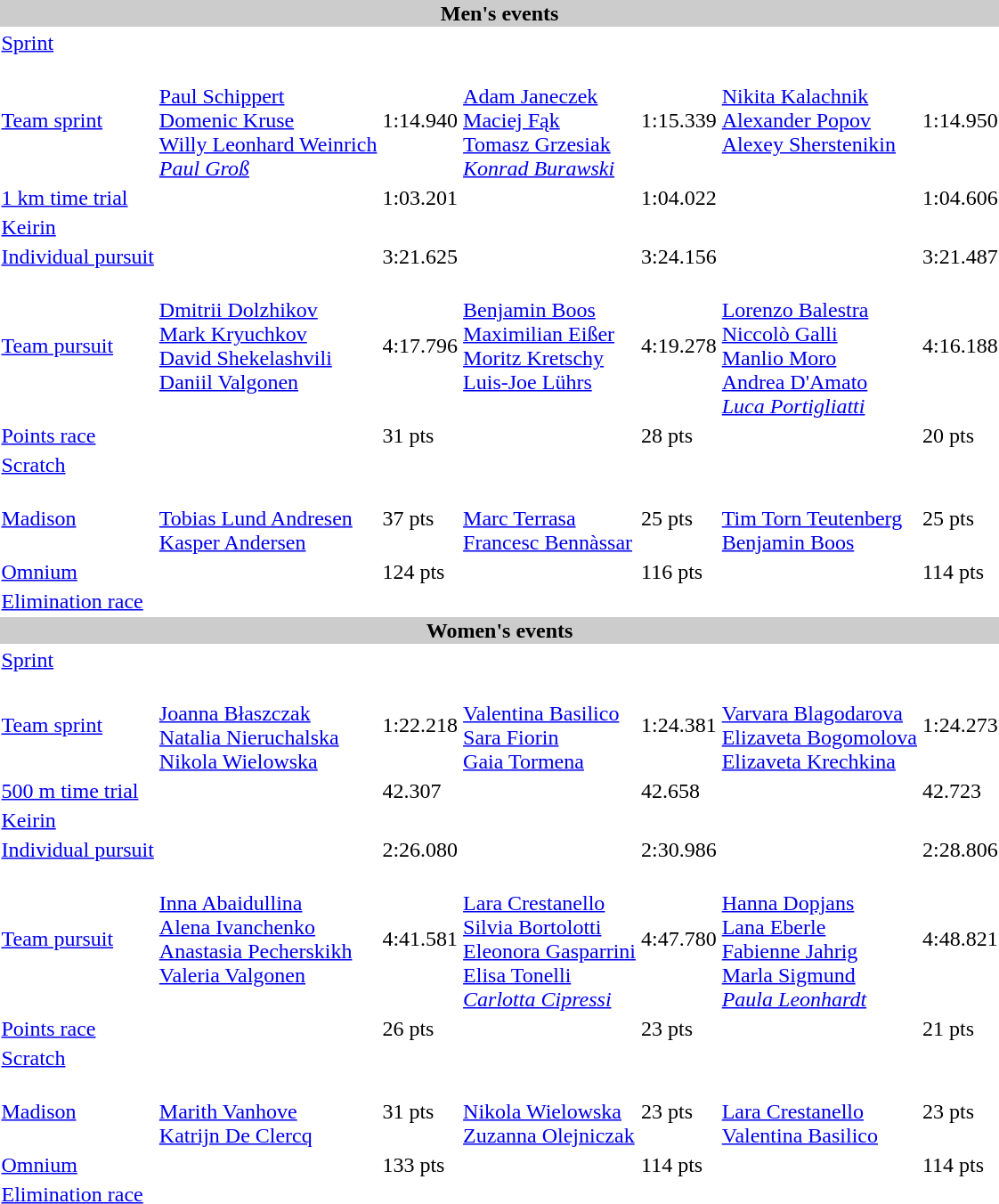<table>
<tr style="background:#ccc; width:100%;">
<td colspan=7 align=center><strong>Men's events</strong></td>
</tr>
<tr>
<td><a href='#'>Sprint</a></td>
<td colspan=2></td>
<td colspan=2></td>
<td colspan=2></td>
</tr>
<tr>
<td><a href='#'>Team sprint</a></td>
<td><br><a href='#'>Paul Schippert</a><br><a href='#'>Domenic Kruse</a><br><a href='#'>Willy Leonhard Weinrich</a><br><em><a href='#'>Paul Groß</a></em></td>
<td>1:14.940</td>
<td><br><a href='#'>Adam Janeczek</a><br><a href='#'>Maciej Fąk</a><br><a href='#'>Tomasz Grzesiak</a><br><em><a href='#'>Konrad Burawski</a></em></td>
<td>1:15.339</td>
<td valign=top><br><a href='#'>Nikita Kalachnik</a><br><a href='#'>Alexander Popov</a><br><a href='#'>Alexey Sherstenikin</a></td>
<td>1:14.950</td>
</tr>
<tr>
<td><a href='#'>1 km time trial</a></td>
<td></td>
<td>1:03.201</td>
<td></td>
<td>1:04.022</td>
<td></td>
<td>1:04.606</td>
</tr>
<tr>
<td><a href='#'>Keirin</a></td>
<td colspan=2></td>
<td colspan=2></td>
<td colspan=2></td>
</tr>
<tr>
<td><a href='#'>Individual pursuit</a></td>
<td></td>
<td>3:21.625</td>
<td></td>
<td>3:24.156</td>
<td></td>
<td>3:21.487</td>
</tr>
<tr>
<td><a href='#'>Team pursuit</a></td>
<td valign=top><br><a href='#'>Dmitrii Dolzhikov</a><br><a href='#'>Mark Kryuchkov</a><br><a href='#'>David Shekelashvili</a><br><a href='#'>Daniil Valgonen</a></td>
<td>4:17.796</td>
<td valign=top><br><a href='#'>Benjamin Boos</a><br><a href='#'>Maximilian Eißer</a><br><a href='#'>Moritz Kretschy</a><br><a href='#'>Luis-Joe Lührs</a></td>
<td>4:19.278</td>
<td><br><a href='#'>Lorenzo Balestra</a><br><a href='#'>Niccolò Galli</a><br><a href='#'>Manlio Moro</a><br><a href='#'>Andrea D'Amato</a><br><em><a href='#'>Luca Portigliatti</a></em></td>
<td>4:16.188</td>
</tr>
<tr>
<td><a href='#'>Points race</a></td>
<td></td>
<td>31 pts</td>
<td></td>
<td>28 pts</td>
<td></td>
<td>20 pts</td>
</tr>
<tr>
<td><a href='#'>Scratch</a></td>
<td colspan=2></td>
<td colspan=2></td>
<td colspan=2></td>
</tr>
<tr>
<td><a href='#'>Madison</a></td>
<td><br><a href='#'>Tobias Lund Andresen</a><br><a href='#'>Kasper Andersen</a></td>
<td>37 pts</td>
<td><br><a href='#'>Marc Terrasa</a><br><a href='#'>Francesc Bennàssar</a></td>
<td>25 pts</td>
<td><br><a href='#'>Tim Torn Teutenberg</a><br><a href='#'>Benjamin Boos</a></td>
<td>25 pts</td>
</tr>
<tr>
<td><a href='#'>Omnium</a></td>
<td></td>
<td>124 pts</td>
<td></td>
<td>116 pts</td>
<td></td>
<td>114 pts</td>
</tr>
<tr>
<td><a href='#'>Elimination race</a></td>
<td colspan=2></td>
<td colspan=2></td>
<td colspan=2></td>
</tr>
<tr style="background:#ccc; width:100%;">
<td colspan=7 align=center><strong>Women's events</strong></td>
</tr>
<tr>
<td><a href='#'>Sprint</a></td>
<td colspan=2></td>
<td colspan=2></td>
<td colspan=2></td>
</tr>
<tr>
<td><a href='#'>Team sprint</a></td>
<td><br><a href='#'>Joanna Błaszczak</a><br><a href='#'>Natalia Nieruchalska</a><br><a href='#'>Nikola Wielowska</a></td>
<td>1:22.218</td>
<td><br><a href='#'>Valentina Basilico</a><br><a href='#'>Sara Fiorin</a><br><a href='#'>Gaia Tormena</a></td>
<td>1:24.381</td>
<td><br><a href='#'>Varvara Blagodarova</a><br><a href='#'>Elizaveta Bogomolova</a><br><a href='#'>Elizaveta Krechkina</a></td>
<td>1:24.273</td>
</tr>
<tr>
<td><a href='#'>500 m time trial</a></td>
<td></td>
<td>42.307</td>
<td></td>
<td>42.658</td>
<td></td>
<td>42.723</td>
</tr>
<tr>
<td><a href='#'>Keirin</a></td>
<td colspan=2></td>
<td colspan=2></td>
<td colspan=2></td>
</tr>
<tr>
<td><a href='#'>Individual pursuit</a></td>
<td></td>
<td>2:26.080</td>
<td></td>
<td>2:30.986</td>
<td></td>
<td>2:28.806</td>
</tr>
<tr>
<td><a href='#'>Team pursuit</a></td>
<td valign=top><br><a href='#'>Inna Abaidullina</a><br><a href='#'>Alena Ivanchenko</a><br><a href='#'>Anastasia Pecherskikh</a><br><a href='#'>Valeria Valgonen</a></td>
<td>4:41.581</td>
<td><br><a href='#'>Lara Crestanello</a><br><a href='#'>Silvia Bortolotti</a><br><a href='#'>Eleonora Gasparrini</a><br><a href='#'>Elisa Tonelli</a><br><em><a href='#'>Carlotta Cipressi</a></em></td>
<td>4:47.780</td>
<td><br><a href='#'>Hanna Dopjans</a><br><a href='#'>Lana Eberle</a><br><a href='#'>Fabienne Jahrig</a><br><a href='#'>Marla Sigmund</a><br><em><a href='#'>Paula Leonhardt</a></em></td>
<td>4:48.821</td>
</tr>
<tr>
<td><a href='#'>Points race</a></td>
<td></td>
<td>26 pts</td>
<td></td>
<td>23 pts</td>
<td></td>
<td>21 pts</td>
</tr>
<tr>
<td><a href='#'>Scratch</a></td>
<td colspan=2></td>
<td colspan=2></td>
<td colspan=2></td>
</tr>
<tr>
<td><a href='#'>Madison</a></td>
<td><br><a href='#'>Marith Vanhove</a><br><a href='#'>Katrijn De Clercq</a></td>
<td>31 pts</td>
<td><br><a href='#'>Nikola Wielowska</a><br><a href='#'>Zuzanna Olejniczak</a></td>
<td>23 pts</td>
<td><br><a href='#'>Lara Crestanello</a><br><a href='#'>Valentina Basilico</a></td>
<td>23 pts</td>
</tr>
<tr>
<td><a href='#'>Omnium</a></td>
<td></td>
<td>133 pts</td>
<td></td>
<td>114 pts</td>
<td></td>
<td>114 pts</td>
</tr>
<tr>
<td><a href='#'>Elimination race</a></td>
<td colspan=2></td>
<td colspan=2></td>
<td colspan=2></td>
</tr>
</table>
